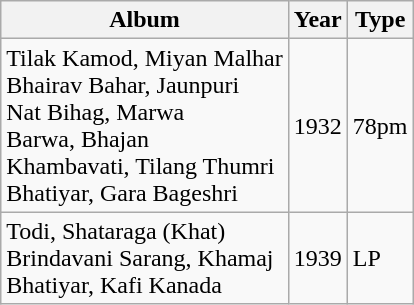<table class="wikitable">
<tr>
<th>Album</th>
<th>Year</th>
<th>Type</th>
</tr>
<tr>
<td>Tilak Kamod, Miyan Malhar<br>Bhairav Bahar, Jaunpuri <br>Nat Bihag, Marwa <br> Barwa, Bhajan<br>Khambavati, Tilang Thumri <br>Bhatiyar, Gara Bageshri</td>
<td>1932</td>
<td>78pm</td>
</tr>
<tr>
<td>Todi, Shataraga (Khat)<br>Brindavani Sarang, Khamaj<br>Bhatiyar, Kafi Kanada</td>
<td>1939</td>
<td>LP</td>
</tr>
</table>
